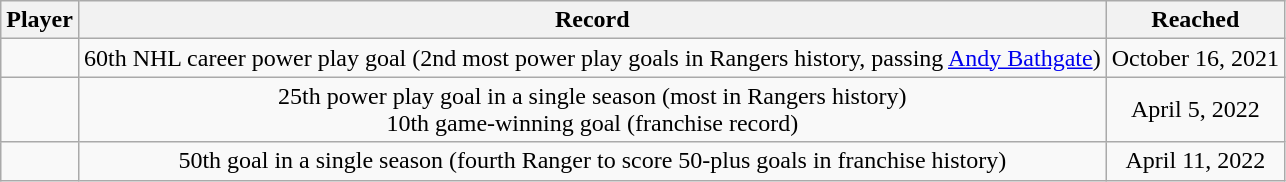<table class="wikitable sortable" style="text-align:center;">
<tr>
<th>Player</th>
<th>Record</th>
<th>Reached</th>
</tr>
<tr>
<td></td>
<td>60th NHL career power play goal (2nd most power play goals in Rangers history, passing <a href='#'>Andy Bathgate</a>)</td>
<td>October 16, 2021</td>
</tr>
<tr>
<td></td>
<td>25th power play goal in a single season (most in Rangers history)<br>10th game-winning goal (franchise record)</td>
<td>April 5, 2022</td>
</tr>
<tr>
<td></td>
<td>50th goal in a single season (fourth Ranger to score 50-plus goals in franchise history)</td>
<td>April 11, 2022</td>
</tr>
</table>
